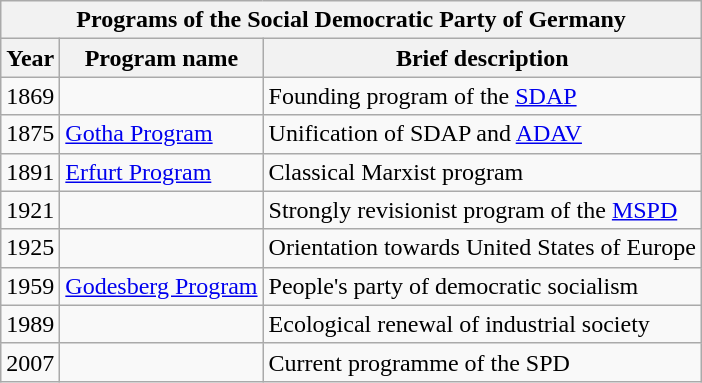<table class="wikitable float-right">
<tr>
<th colspan="3">Programs of the Social Democratic Party of Germany</th>
</tr>
<tr>
<th>Year</th>
<th>Program name</th>
<th>Brief description</th>
</tr>
<tr>
<td>1869</td>
<td></td>
<td>Founding program of the <a href='#'>SDAP</a></td>
</tr>
<tr>
<td>1875</td>
<td><a href='#'>Gotha Program</a></td>
<td>Unification of SDAP and <a href='#'>ADAV</a></td>
</tr>
<tr>
<td>1891</td>
<td><a href='#'>Erfurt Program</a></td>
<td>Classical Marxist program</td>
</tr>
<tr>
<td>1921</td>
<td></td>
<td>Strongly revisionist program of the <a href='#'>MSPD</a></td>
</tr>
<tr>
<td>1925</td>
<td></td>
<td>Orientation towards United States of Europe</td>
</tr>
<tr>
<td>1959</td>
<td><a href='#'>Godesberg Program</a></td>
<td>People's party of democratic socialism</td>
</tr>
<tr>
<td>1989</td>
<td></td>
<td>Ecological renewal of industrial society</td>
</tr>
<tr>
<td>2007</td>
<td></td>
<td>Current programme of the SPD</td>
</tr>
</table>
